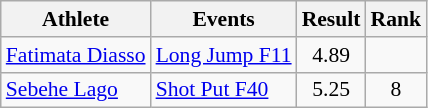<table class=wikitable style="font-size:90%">
<tr align=center>
<th>Athlete</th>
<th>Events</th>
<th>Result</th>
<th>Rank</th>
</tr>
<tr align=center>
<td align=left><a href='#'>Fatimata Diasso</a></td>
<td align=left><a href='#'>Long Jump F11</a></td>
<td>4.89</td>
<td></td>
</tr>
<tr align=center>
<td align=left><a href='#'>Sebehe Lago</a></td>
<td align=left><a href='#'>Shot Put F40</a></td>
<td>5.25</td>
<td>8</td>
</tr>
</table>
